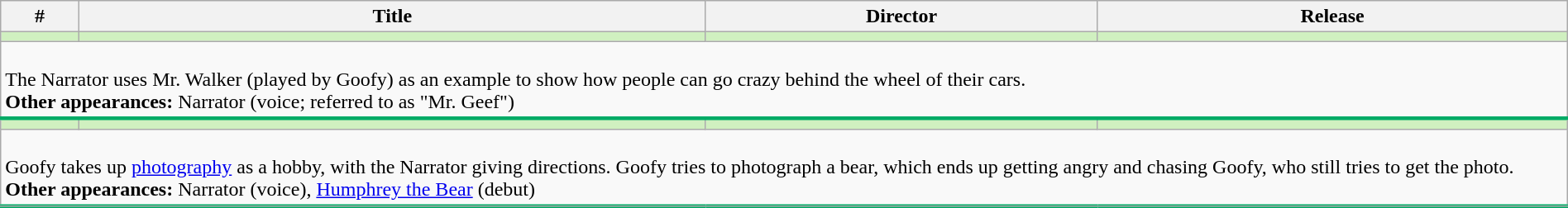<table class="wikitable sortable" width="100%">
<tr>
<th width="5%">#</th>
<th width="40%">Title</th>
<th width="25%" class="unsortable">Director</th>
<th width="30%">Release</th>
</tr>
<tr>
<td style="background-color: #D0F0C0"></td>
<td style="background-color: #D0F0C0"></td>
<td style="background-color: #D0F0C0"></td>
<td style="background-color: #D0F0C0"></td>
</tr>
<tr class="expand-child" style="border-bottom: 3px solid #00AB66;">
<td colspan="4"><br>The Narrator uses Mr. Walker (played by Goofy) as an example to show how people can go crazy behind the wheel of their cars.<br><strong>Other appearances:</strong> Narrator (voice; referred to as "Mr. Geef")</td>
</tr>
<tr>
<td style="background-color: #D0F0C0"></td>
<td style="background-color: #D0F0C0"></td>
<td style="background-color: #D0F0C0"></td>
<td style="background-color: #D0F0C0"></td>
</tr>
<tr class="expand-child" style="border-bottom: 3px solid #00AB66;">
<td colspan="4"><br>Goofy takes up <a href='#'>photography</a> as a hobby, with the Narrator giving directions. Goofy tries to photograph a bear, which ends up getting angry and chasing Goofy, who still tries to get the photo.<br><strong>Other appearances:</strong> Narrator (voice), <a href='#'>Humphrey the Bear</a> (debut)</td>
</tr>
<tr>
</tr>
</table>
